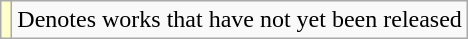<table class="wikitable">
<tr>
<td style="background:#ffc;"></td>
<td>Denotes works that have not yet been released</td>
</tr>
</table>
